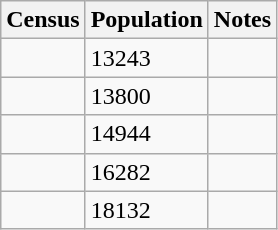<table class="wikitable">
<tr>
<th>Census</th>
<th>Population</th>
<th>Notes</th>
</tr>
<tr>
<td></td>
<td>13243</td>
<td></td>
</tr>
<tr>
<td></td>
<td>13800</td>
<td></td>
</tr>
<tr>
<td></td>
<td>14944</td>
<td></td>
</tr>
<tr>
<td></td>
<td>16282</td>
<td></td>
</tr>
<tr>
<td></td>
<td>18132</td>
<td></td>
</tr>
</table>
